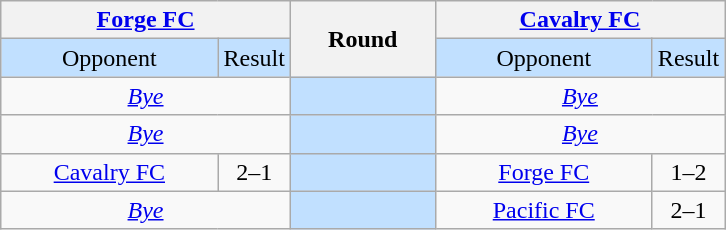<table class="wikitable" style="text-align: center; font-size: 100%;">
<tr>
<th colspan="2" width="40%"><a href='#'>Forge FC</a></th>
<th rowspan="2">Round</th>
<th colspan="2" width="40%"><a href='#'>Cavalry FC</a></th>
</tr>
<tr style="background:#C1E0FF">
<td width="30%">Opponent</td>
<td>Result</td>
<td width="30%">Opponent</td>
<td>Result</td>
</tr>
<tr>
<td colspan="2"><em><a href='#'>Bye</a></em></td>
<td style="background:#C1E0FF"></td>
<td colspan="2"><em><a href='#'>Bye</a></em></td>
</tr>
<tr>
<td colspan="2"><em><a href='#'>Bye</a></em></td>
<td style="background:#C1E0FF"></td>
<td colspan="2"><em><a href='#'>Bye</a></em></td>
</tr>
<tr>
<td><a href='#'>Cavalry FC</a></td>
<td>2–1</td>
<td style="background:#C1E0FF"></td>
<td><a href='#'>Forge FC</a></td>
<td>1–2</td>
</tr>
<tr>
<td colspan="2"><em><a href='#'>Bye</a></em></td>
<td style="background:#C1E0FF"></td>
<td><a href='#'>Pacific FC</a></td>
<td>2–1</td>
</tr>
</table>
